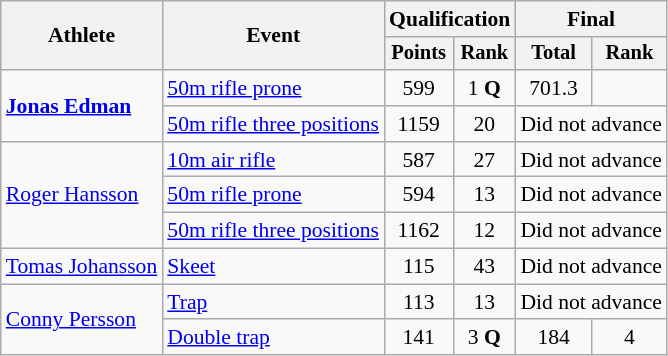<table class="wikitable" style="font-size:90%">
<tr>
<th rowspan="2">Athlete</th>
<th rowspan="2">Event</th>
<th colspan=2>Qualification</th>
<th colspan=2>Final</th>
</tr>
<tr style="font-size:95%">
<th>Points</th>
<th>Rank</th>
<th>Total</th>
<th>Rank</th>
</tr>
<tr>
<td align=left rowspan=2><strong><a href='#'>Jonas Edman</a></strong></td>
<td align=left><a href='#'>50m rifle prone</a></td>
<td align=center>599</td>
<td align=center>1 <strong>Q</strong></td>
<td align=center>701.3</td>
<td align=center></td>
</tr>
<tr>
<td align=left><a href='#'>50m rifle three positions</a></td>
<td align=center>1159</td>
<td align=center>20</td>
<td align=center colspan=2>Did not advance</td>
</tr>
<tr>
<td align=left rowspan=3><a href='#'>Roger Hansson</a></td>
<td align=left><a href='#'>10m air rifle</a></td>
<td align=center>587</td>
<td align=center>27</td>
<td align=center colspan=2>Did not advance</td>
</tr>
<tr>
<td align=left><a href='#'>50m rifle prone</a></td>
<td align=center>594</td>
<td align=center>13</td>
<td align=center colspan=2>Did not advance</td>
</tr>
<tr>
<td align=left><a href='#'>50m rifle three positions</a></td>
<td align=center>1162</td>
<td align=center>12</td>
<td align=center colspan=2>Did not advance</td>
</tr>
<tr>
<td align=left><a href='#'>Tomas Johansson</a></td>
<td align=left><a href='#'>Skeet</a></td>
<td align=center>115</td>
<td align=center>43</td>
<td align=center colspan=2>Did not advance</td>
</tr>
<tr>
<td align=left rowspan=2><a href='#'>Conny Persson</a></td>
<td align=left><a href='#'>Trap</a></td>
<td align=center>113</td>
<td align=center>13</td>
<td align=center colspan=2>Did not advance</td>
</tr>
<tr>
<td align=left><a href='#'>Double trap</a></td>
<td align=center>141</td>
<td align=center>3 <strong>Q</strong></td>
<td align=center>184</td>
<td align=center>4</td>
</tr>
</table>
